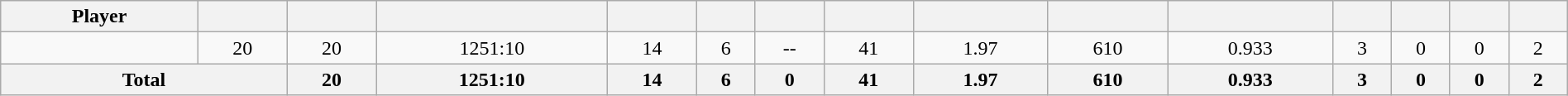<table class="wikitable sortable" style="width:100%; text-align:center;">
<tr>
<th>Player</th>
<th></th>
<th></th>
<th></th>
<th></th>
<th></th>
<th></th>
<th></th>
<th></th>
<th></th>
<th></th>
<th></th>
<th></th>
<th></th>
<th></th>
</tr>
<tr>
<td></td>
<td>20</td>
<td>20</td>
<td>1251:10</td>
<td>14</td>
<td>6</td>
<td>--</td>
<td>41</td>
<td>1.97</td>
<td>610</td>
<td>0.933</td>
<td>3</td>
<td>0</td>
<td>0</td>
<td>2</td>
</tr>
<tr class="sortbottom">
<th colspan=2>Total</th>
<th>20</th>
<th>1251:10</th>
<th>14</th>
<th>6</th>
<th>0</th>
<th>41</th>
<th>1.97</th>
<th>610</th>
<th>0.933</th>
<th>3</th>
<th>0</th>
<th>0</th>
<th>2</th>
</tr>
</table>
